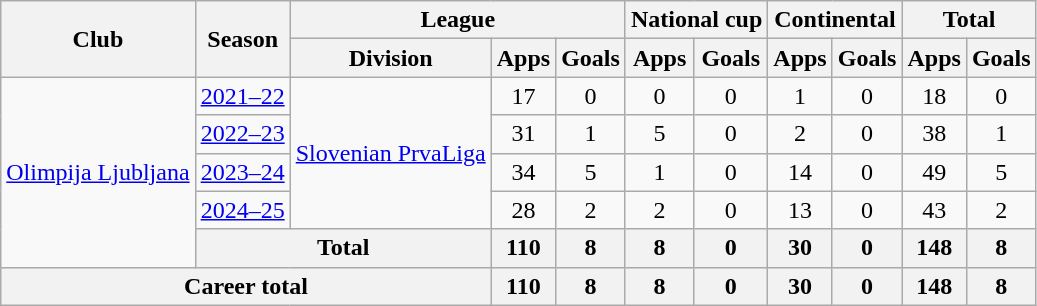<table class="wikitable" style="text-align:center">
<tr>
<th rowspan="2">Club</th>
<th rowspan="2">Season</th>
<th colspan="3">League</th>
<th colspan="2">National cup</th>
<th colspan="2">Continental</th>
<th colspan="2">Total</th>
</tr>
<tr>
<th>Division</th>
<th>Apps</th>
<th>Goals</th>
<th>Apps</th>
<th>Goals</th>
<th>Apps</th>
<th>Goals</th>
<th>Apps</th>
<th>Goals</th>
</tr>
<tr>
<td rowspan="5"><a href='#'>Olimpija Ljubljana</a></td>
<td><a href='#'>2021–22</a></td>
<td rowspan="4"><a href='#'>Slovenian PrvaLiga</a></td>
<td>17</td>
<td>0</td>
<td>0</td>
<td>0</td>
<td>1</td>
<td>0</td>
<td>18</td>
<td>0</td>
</tr>
<tr>
<td><a href='#'>2022–23</a></td>
<td>31</td>
<td>1</td>
<td>5</td>
<td>0</td>
<td>2</td>
<td>0</td>
<td>38</td>
<td>1</td>
</tr>
<tr>
<td><a href='#'>2023–24</a></td>
<td>34</td>
<td>5</td>
<td>1</td>
<td>0</td>
<td>14</td>
<td>0</td>
<td>49</td>
<td>5</td>
</tr>
<tr>
<td><a href='#'>2024–25</a></td>
<td>28</td>
<td>2</td>
<td>2</td>
<td>0</td>
<td>13</td>
<td>0</td>
<td>43</td>
<td>2</td>
</tr>
<tr>
<th colspan="2">Total</th>
<th>110</th>
<th>8</th>
<th>8</th>
<th>0</th>
<th>30</th>
<th>0</th>
<th>148</th>
<th>8</th>
</tr>
<tr>
<th colspan="3">Career total</th>
<th>110</th>
<th>8</th>
<th>8</th>
<th>0</th>
<th>30</th>
<th>0</th>
<th>148</th>
<th>8</th>
</tr>
</table>
